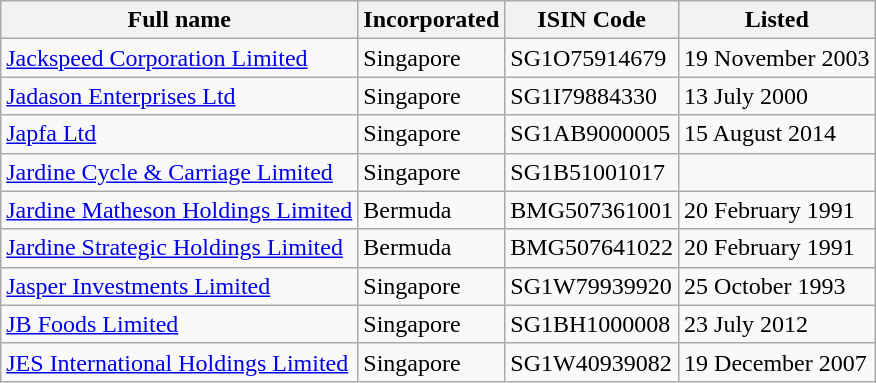<table class="wikitable">
<tr>
<th>Full name</th>
<th>Incorporated</th>
<th>ISIN Code</th>
<th>Listed</th>
</tr>
<tr>
<td><a href='#'>Jackspeed Corporation Limited</a></td>
<td>Singapore</td>
<td>SG1O75914679</td>
<td>19 November 2003</td>
</tr>
<tr>
<td><a href='#'>Jadason Enterprises Ltd</a></td>
<td>Singapore</td>
<td>SG1I79884330</td>
<td>13 July 2000</td>
</tr>
<tr>
<td><a href='#'>Japfa Ltd</a></td>
<td>Singapore</td>
<td>SG1AB9000005</td>
<td>15 August 2014</td>
</tr>
<tr>
<td><a href='#'>Jardine Cycle & Carriage Limited</a></td>
<td>Singapore</td>
<td>SG1B51001017</td>
<td></td>
</tr>
<tr>
<td><a href='#'>Jardine Matheson Holdings Limited</a></td>
<td>Bermuda</td>
<td>BMG507361001</td>
<td>20 February 1991</td>
</tr>
<tr>
<td><a href='#'>Jardine Strategic Holdings Limited</a></td>
<td>Bermuda</td>
<td>BMG507641022</td>
<td>20 February 1991</td>
</tr>
<tr>
<td><a href='#'>Jasper Investments Limited</a></td>
<td>Singapore</td>
<td>SG1W79939920</td>
<td>25 October 1993</td>
</tr>
<tr>
<td><a href='#'>JB Foods Limited</a></td>
<td>Singapore</td>
<td>SG1BH1000008</td>
<td>23 July 2012</td>
</tr>
<tr>
<td><a href='#'>JES International Holdings Limited</a></td>
<td>Singapore</td>
<td>SG1W40939082</td>
<td>19 December 2007</td>
</tr>
</table>
